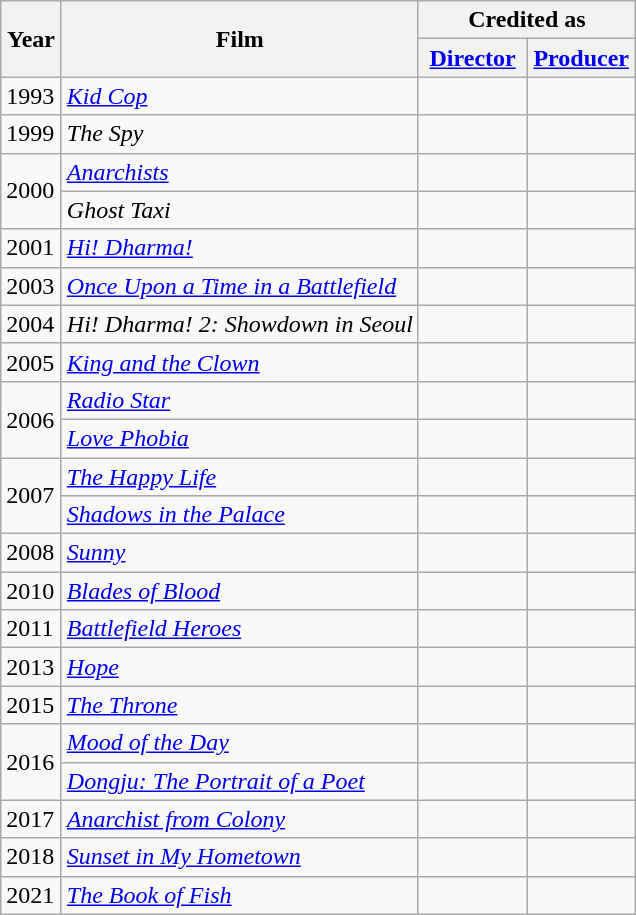<table class="wikitable sortable">
<tr>
<th rowspan="2" style="width:33px;">Year</th>
<th rowspan="2">Film</th>
<th colspan="2">Credited as</th>
</tr>
<tr>
<th width=65><a href='#'>Director</a></th>
<th width=65><a href='#'>Producer</a></th>
</tr>
<tr>
<td>1993</td>
<td><em><a href='#'>Kid Cop</a></em></td>
<td></td>
<td></td>
</tr>
<tr>
<td>1999</td>
<td><em>The Spy</em></td>
<td></td>
<td></td>
</tr>
<tr>
<td rowspan=2>2000</td>
<td><em><a href='#'>Anarchists</a></em></td>
<td></td>
<td></td>
</tr>
<tr>
<td><em>Ghost Taxi</em></td>
<td></td>
<td></td>
</tr>
<tr>
<td>2001</td>
<td><em><a href='#'>Hi! Dharma!</a></em></td>
<td></td>
<td></td>
</tr>
<tr>
<td>2003</td>
<td><em><a href='#'>Once Upon a Time in a Battlefield</a></em></td>
<td></td>
<td></td>
</tr>
<tr>
<td>2004</td>
<td><em>Hi! Dharma! 2: Showdown in Seoul</em></td>
<td></td>
<td></td>
</tr>
<tr>
<td>2005</td>
<td><em><a href='#'>King and the Clown</a></em></td>
<td></td>
<td></td>
</tr>
<tr>
<td rowspan=2>2006</td>
<td><em><a href='#'>Radio Star</a></em></td>
<td></td>
<td></td>
</tr>
<tr>
<td><em><a href='#'>Love Phobia</a></em></td>
<td></td>
<td></td>
</tr>
<tr>
<td rowspan=2>2007</td>
<td><em><a href='#'>The Happy Life</a></em></td>
<td></td>
<td></td>
</tr>
<tr>
<td><em><a href='#'>Shadows in the Palace</a></em></td>
<td></td>
<td></td>
</tr>
<tr>
<td>2008</td>
<td><em><a href='#'>Sunny</a></em></td>
<td></td>
<td></td>
</tr>
<tr>
<td>2010</td>
<td><em><a href='#'>Blades of Blood</a></em></td>
<td></td>
<td></td>
</tr>
<tr>
<td>2011</td>
<td><em><a href='#'>Battlefield Heroes</a></em></td>
<td></td>
<td></td>
</tr>
<tr>
<td>2013</td>
<td><em><a href='#'>Hope</a></em></td>
<td></td>
<td></td>
</tr>
<tr>
<td>2015</td>
<td><em><a href='#'>The Throne</a></em></td>
<td></td>
<td></td>
</tr>
<tr>
<td rowspan=2>2016</td>
<td><em><a href='#'>Mood of the Day</a></em></td>
<td></td>
<td></td>
</tr>
<tr>
<td><em><a href='#'>Dongju: The Portrait of a Poet</a></em></td>
<td></td>
<td></td>
</tr>
<tr>
<td>2017</td>
<td><em><a href='#'>Anarchist from Colony</a></em></td>
<td></td>
<td></td>
</tr>
<tr>
<td>2018</td>
<td><em><a href='#'>Sunset in My Hometown</a></em></td>
<td></td>
<td></td>
</tr>
<tr>
<td>2021</td>
<td><em><a href='#'>The Book of Fish</a></em></td>
<td></td>
<td></td>
</tr>
</table>
